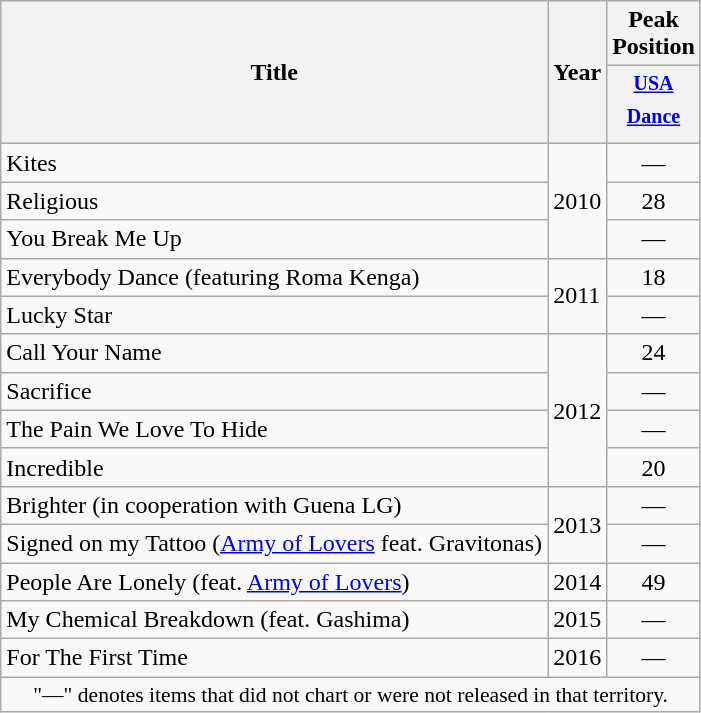<table class="wikitable">
<tr>
<th rowspan="2">Title</th>
<th rowspan="2">Year</th>
<th colspan="1">Peak Position</th>
</tr>
<tr>
<th width="14"><sup><a href='#'>USA Dance</a></sup></th>
</tr>
<tr>
<td>Kites</td>
<td rowspan="3">2010</td>
<td align="center">—</td>
</tr>
<tr>
<td>Religious</td>
<td align="center">28</td>
</tr>
<tr>
<td>You Break Me Up</td>
<td align="center">—</td>
</tr>
<tr>
<td>Everybody Dance (featuring Roma Kenga)</td>
<td rowspan="2">2011</td>
<td align="center">18</td>
</tr>
<tr>
<td>Lucky Star</td>
<td align="center">—</td>
</tr>
<tr>
<td>Call Your Name</td>
<td rowspan="4">2012</td>
<td align="center">24</td>
</tr>
<tr>
<td>Sacrifice</td>
<td align="center">—</td>
</tr>
<tr>
<td>The Pain We Love To Hide</td>
<td align="center">—</td>
</tr>
<tr>
<td>Incredible</td>
<td align="center">20</td>
</tr>
<tr>
<td>Brighter (in cooperation with Guena LG)</td>
<td rowspan="2">2013</td>
<td align="center">—</td>
</tr>
<tr>
<td>Signed on my Tattoo (<a href='#'>Army of Lovers</a> feat. Gravitonas)</td>
<td align="center">—</td>
</tr>
<tr>
<td>People Are Lonely (feat. <a href='#'>Army of Lovers</a>)</td>
<td>2014</td>
<td align="center">49</td>
</tr>
<tr>
<td>My Chemical Breakdown (feat. Gashima)</td>
<td>2015</td>
<td align="center">—</td>
</tr>
<tr>
<td>For The First Time</td>
<td>2016</td>
<td align="center">—</td>
</tr>
<tr>
<td align="center" colspan="15" style="font-size:90%">"—" denotes items that did not chart or were not released in that territory.</td>
</tr>
</table>
